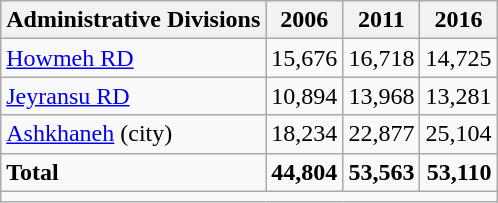<table class="wikitable">
<tr>
<th>Administrative Divisions</th>
<th>2006</th>
<th>2011</th>
<th>2016</th>
</tr>
<tr>
<td><a href='#'>Howmeh RD</a></td>
<td style="text-align: right;">15,676</td>
<td style="text-align: right;">16,718</td>
<td style="text-align: right;">14,725</td>
</tr>
<tr>
<td><a href='#'>Jeyransu RD</a></td>
<td style="text-align: right;">10,894</td>
<td style="text-align: right;">13,968</td>
<td style="text-align: right;">13,281</td>
</tr>
<tr>
<td><a href='#'>Ashkhaneh</a> (city)</td>
<td style="text-align: right;">18,234</td>
<td style="text-align: right;">22,877</td>
<td style="text-align: right;">25,104</td>
</tr>
<tr>
<td><strong>Total</strong></td>
<td style="text-align: right;"><strong>44,804</strong></td>
<td style="text-align: right;"><strong>53,563</strong></td>
<td style="text-align: right;"><strong>53,110</strong></td>
</tr>
<tr>
<td colspan=4></td>
</tr>
</table>
